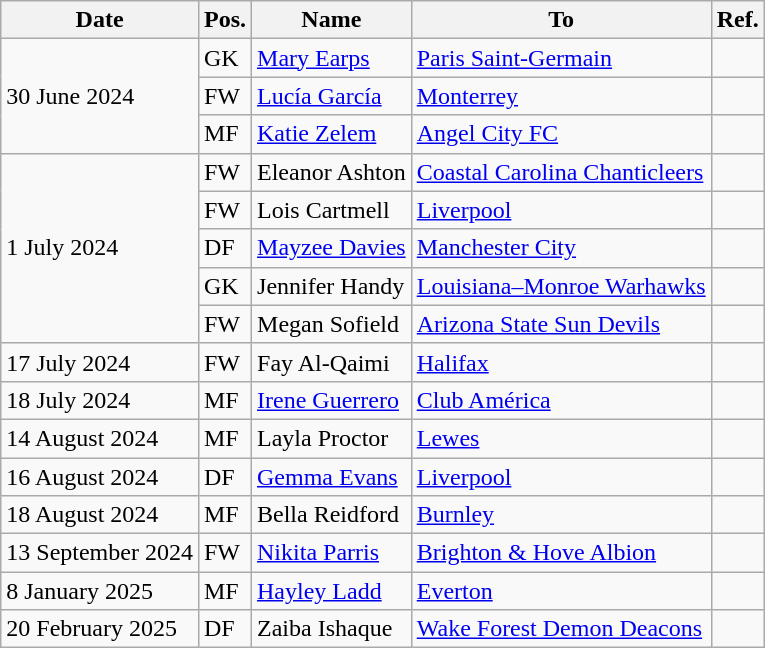<table class="wikitable">
<tr>
<th>Date</th>
<th>Pos.</th>
<th>Name</th>
<th>To</th>
<th>Ref.</th>
</tr>
<tr>
<td rowspan="3">30 June 2024</td>
<td>GK</td>
<td> <a href='#'>Mary Earps</a></td>
<td> <a href='#'>Paris Saint-Germain</a></td>
<td></td>
</tr>
<tr>
<td>FW</td>
<td> <a href='#'>Lucía García</a></td>
<td> <a href='#'>Monterrey</a></td>
<td></td>
</tr>
<tr>
<td>MF</td>
<td> <a href='#'>Katie Zelem</a></td>
<td> <a href='#'>Angel City FC</a></td>
<td></td>
</tr>
<tr>
<td rowspan="5">1 July 2024</td>
<td>FW</td>
<td> Eleanor Ashton</td>
<td> <a href='#'>Coastal Carolina Chanticleers</a></td>
<td></td>
</tr>
<tr>
<td>FW</td>
<td> Lois Cartmell</td>
<td> <a href='#'>Liverpool</a></td>
<td></td>
</tr>
<tr>
<td>DF</td>
<td> <a href='#'>Mayzee Davies</a></td>
<td> <a href='#'>Manchester City</a></td>
<td></td>
</tr>
<tr>
<td>GK</td>
<td> Jennifer Handy</td>
<td> <a href='#'>Louisiana–Monroe Warhawks</a></td>
<td></td>
</tr>
<tr>
<td>FW</td>
<td> Megan Sofield</td>
<td> <a href='#'>Arizona State Sun Devils</a></td>
<td></td>
</tr>
<tr>
<td>17 July 2024</td>
<td>FW</td>
<td> Fay Al-Qaimi</td>
<td> <a href='#'>Halifax</a></td>
<td></td>
</tr>
<tr>
<td>18 July 2024</td>
<td>MF</td>
<td> <a href='#'>Irene Guerrero</a></td>
<td> <a href='#'>Club América</a></td>
<td></td>
</tr>
<tr>
<td>14 August 2024</td>
<td>MF</td>
<td> Layla Proctor</td>
<td> <a href='#'>Lewes</a></td>
<td></td>
</tr>
<tr>
<td>16 August 2024</td>
<td>DF</td>
<td> <a href='#'>Gemma Evans</a></td>
<td> <a href='#'>Liverpool</a></td>
<td></td>
</tr>
<tr>
<td>18 August 2024</td>
<td>MF</td>
<td> Bella Reidford</td>
<td> <a href='#'>Burnley</a></td>
<td></td>
</tr>
<tr>
<td>13 September 2024</td>
<td>FW</td>
<td> <a href='#'>Nikita Parris</a></td>
<td> <a href='#'>Brighton & Hove Albion</a></td>
<td></td>
</tr>
<tr>
<td>8 January 2025</td>
<td>MF</td>
<td> <a href='#'>Hayley Ladd</a></td>
<td> <a href='#'>Everton</a></td>
<td></td>
</tr>
<tr>
<td>20 February 2025</td>
<td>DF</td>
<td> Zaiba Ishaque</td>
<td> <a href='#'>Wake Forest Demon Deacons</a></td>
<td></td>
</tr>
</table>
